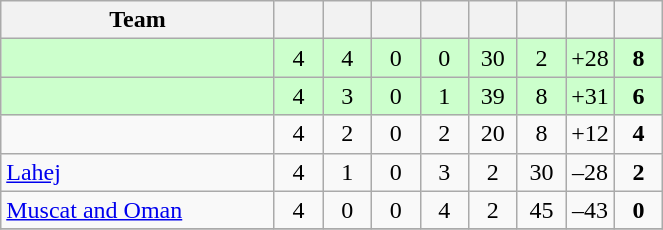<table class="wikitable" style="text-align:center">
<tr>
<th width=175>Team</th>
<th width=25></th>
<th width=25></th>
<th width=25></th>
<th width=25></th>
<th width=25></th>
<th width=25></th>
<th width=25></th>
<th width=25></th>
</tr>
<tr align=center bgcolor=#ccffcc>
<td style="text-align:left;"></td>
<td>4</td>
<td>4</td>
<td>0</td>
<td>0</td>
<td>30</td>
<td>2</td>
<td>+28</td>
<td><strong>8</strong></td>
</tr>
<tr align=center bgcolor=#ccffcc>
<td style="text-align:left;"></td>
<td>4</td>
<td>3</td>
<td>0</td>
<td>1</td>
<td>39</td>
<td>8</td>
<td>+31</td>
<td><strong>6</strong></td>
</tr>
<tr>
<td style="text-align:left;"></td>
<td>4</td>
<td>2</td>
<td>0</td>
<td>2</td>
<td>20</td>
<td>8</td>
<td>+12</td>
<td><strong>4</strong></td>
</tr>
<tr>
<td style="text-align:left;"> <a href='#'>Lahej</a></td>
<td>4</td>
<td>1</td>
<td>0</td>
<td>3</td>
<td>2</td>
<td>30</td>
<td>–28</td>
<td><strong>2</strong></td>
</tr>
<tr>
<td style="text-align:left;"> <a href='#'>Muscat and Oman</a></td>
<td>4</td>
<td>0</td>
<td>0</td>
<td>4</td>
<td>2</td>
<td>45</td>
<td>–43</td>
<td><strong>0</strong></td>
</tr>
<tr>
</tr>
</table>
